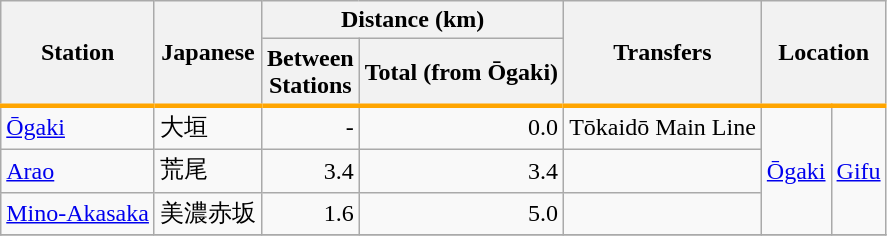<table class="wikitable" rules="all">
<tr>
<th rowspan="2" style="border-bottom:solid 3px #FFA500;">Station</th>
<th rowspan="2" style="border-bottom:solid 3px #FFA500;">Japanese</th>
<th colspan="2">Distance (km)</th>
<th rowspan="2" style="border-bottom:solid 3px #FFA500;">Transfers</th>
<th colspan="2" rowspan="2" style="border-bottom:solid 3px #FFA500;">Location</th>
</tr>
<tr>
<th style="border-bottom:solid 3px #FFA500;">Between<br>Stations</th>
<th style="border-bottom:solid 3px #FFA500;">Total (from Ōgaki)</th>
</tr>
<tr>
<td><a href='#'>Ōgaki</a></td>
<td>大垣</td>
<td align="right">-</td>
<td align="right">0.0</td>
<td>Tōkaidō Main Line</td>
<td rowspan="3"><a href='#'>Ōgaki</a></td>
<td rowspan="3"><a href='#'>Gifu</a></td>
</tr>
<tr>
<td><a href='#'>Arao</a></td>
<td>荒尾</td>
<td align="right">3.4</td>
<td align="right">3.4</td>
<td> </td>
</tr>
<tr>
<td><a href='#'>Mino-Akasaka</a></td>
<td>美濃赤坂</td>
<td align="right">1.6</td>
<td align="right">5.0</td>
<td> </td>
</tr>
<tr>
</tr>
</table>
